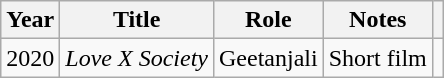<table class="wikitable">
<tr>
<th scope="col">Year</th>
<th scope="col">Title</th>
<th scope="col">Role</th>
<th scope="col">Notes</th>
<th scope="col" class="unsortable"></th>
</tr>
<tr>
<td>2020</td>
<td><em>Love X Society</em></td>
<td>Geetanjali</td>
<td>Short film</td>
<td></td>
</tr>
</table>
